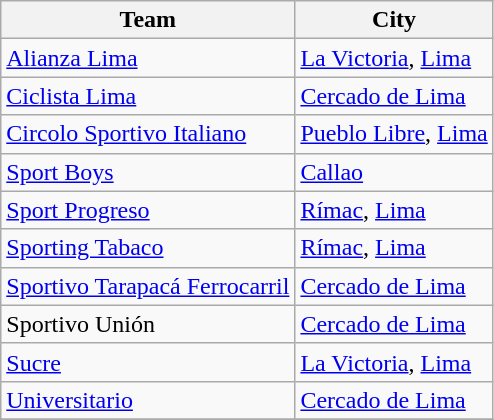<table class="wikitable sortable">
<tr>
<th>Team</th>
<th>City</th>
</tr>
<tr>
<td><a href='#'>Alianza Lima</a></td>
<td><a href='#'>La Victoria</a>, <a href='#'>Lima</a></td>
</tr>
<tr>
<td><a href='#'>Ciclista Lima</a></td>
<td><a href='#'>Cercado de Lima</a></td>
</tr>
<tr>
<td><a href='#'>Circolo Sportivo Italiano</a></td>
<td><a href='#'>Pueblo Libre</a>, <a href='#'>Lima</a></td>
</tr>
<tr>
<td><a href='#'>Sport Boys</a></td>
<td><a href='#'>Callao</a></td>
</tr>
<tr>
<td><a href='#'>Sport Progreso</a></td>
<td><a href='#'>Rímac</a>, <a href='#'>Lima</a></td>
</tr>
<tr>
<td><a href='#'>Sporting Tabaco</a></td>
<td><a href='#'>Rímac</a>, <a href='#'>Lima</a></td>
</tr>
<tr>
<td><a href='#'>Sportivo Tarapacá Ferrocarril</a></td>
<td><a href='#'>Cercado de Lima</a></td>
</tr>
<tr>
<td>Sportivo Unión</td>
<td><a href='#'>Cercado de Lima</a></td>
</tr>
<tr>
<td><a href='#'>Sucre</a></td>
<td><a href='#'>La Victoria</a>, <a href='#'>Lima</a></td>
</tr>
<tr>
<td><a href='#'>Universitario</a></td>
<td><a href='#'>Cercado de Lima</a></td>
</tr>
<tr>
</tr>
</table>
